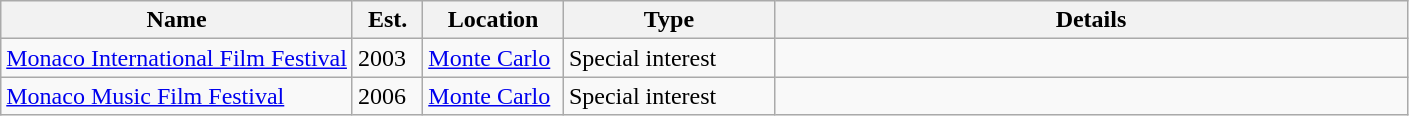<table class="wikitable">
<tr>
<th width="25%">Name</th>
<th width="5%">Est.</th>
<th width="10%">Location</th>
<th width="15%">Type</th>
<th>Details</th>
</tr>
<tr>
<td><a href='#'>Monaco International Film Festival</a></td>
<td>2003</td>
<td><a href='#'>Monte Carlo</a></td>
<td>Special interest</td>
<td The festival focuses on non-violent films.></td>
</tr>
<tr>
<td><a href='#'>Monaco Music Film Festival</a></td>
<td>2006</td>
<td><a href='#'>Monte Carlo</a></td>
<td>Special interest</td>
<td Celebrates film and the music of film.></td>
</tr>
</table>
